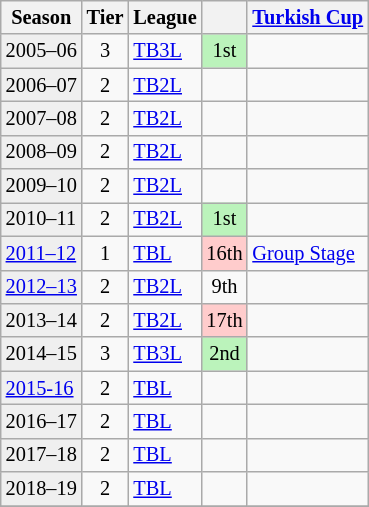<table class="wikitable"  style="font-size:85%;">
<tr>
<th>Season</th>
<th>Tier</th>
<th>League</th>
<th></th>
<th><a href='#'>Turkish Cup</a></th>
</tr>
<tr>
<td style="background:#efefef;">2005–06</td>
<td align="center">3</td>
<td><a href='#'>TB3L</a></td>
<td align="center" style="background:#BBF3BB;">1st</td>
<td></td>
</tr>
<tr>
<td style="background:#efefef;">2006–07</td>
<td align="center">2</td>
<td><a href='#'>TB2L</a></td>
<td align="center"></td>
<td></td>
</tr>
<tr>
<td style="background:#efefef;">2007–08</td>
<td align="center">2</td>
<td><a href='#'>TB2L</a></td>
<td align="center"></td>
<td></td>
</tr>
<tr>
<td style="background:#efefef;">2008–09</td>
<td align="center">2</td>
<td><a href='#'>TB2L</a></td>
<td align="center"></td>
<td></td>
</tr>
<tr>
<td style="background:#efefef;">2009–10</td>
<td align="center">2</td>
<td><a href='#'>TB2L</a></td>
<td align="center"></td>
<td></td>
</tr>
<tr>
<td style="background:#efefef;">2010–11</td>
<td align="center">2</td>
<td><a href='#'>TB2L</a></td>
<td style="background:#BBF3BB;" align="center">1st</td>
<td></td>
</tr>
<tr>
<td style="background:#efefef;"><a href='#'>2011–12</a></td>
<td align="center">1</td>
<td><a href='#'>TBL</a></td>
<td align="center" bgcolor=#fcc>16th</td>
<td><a href='#'>Group Stage</a></td>
</tr>
<tr>
<td style="background:#efefef;"><a href='#'>2012–13</a></td>
<td align="center">2</td>
<td><a href='#'>TB2L</a></td>
<td align="center">9th</td>
<td></td>
</tr>
<tr>
<td style="background:#efefef;">2013–14</td>
<td align="center">2</td>
<td><a href='#'>TB2L</a></td>
<td align="center" style="background:#FFCCCC;">17th</td>
<td></td>
</tr>
<tr>
<td style="background:#efefef;">2014–15</td>
<td align="center">3</td>
<td><a href='#'>TB3L</a></td>
<td style="background:#BBF3BB;" align="center">2nd</td>
<td></td>
</tr>
<tr>
<td style="background:#efefef;"><a href='#'>2015-16</a></td>
<td align="center">2</td>
<td><a href='#'>TBL</a></td>
<td></td>
<td></td>
</tr>
<tr>
<td style="background:#efefef;">2016–17</td>
<td align="center">2</td>
<td><a href='#'>TBL</a></td>
<td></td>
<td></td>
</tr>
<tr>
<td style="background:#efefef;">2017–18</td>
<td align="center">2</td>
<td><a href='#'>TBL</a></td>
<td></td>
<td></td>
</tr>
<tr>
<td style="background:#efefef;">2018–19</td>
<td align="center">2</td>
<td><a href='#'>TBL</a></td>
<td></td>
<td></td>
</tr>
<tr>
</tr>
</table>
